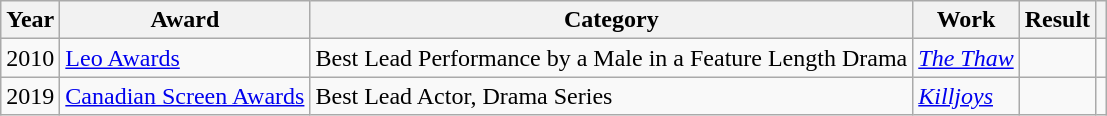<table class="wikitable sortable plainrowheaders">
<tr>
<th>Year</th>
<th>Award</th>
<th>Category</th>
<th>Work</th>
<th>Result</th>
<th class="unsortable"></th>
</tr>
<tr>
<td>2010</td>
<td><a href='#'>Leo Awards</a></td>
<td>Best Lead Performance by a Male in a Feature Length Drama</td>
<td data-sort-value="Thaw, The"><em><a href='#'>The Thaw</a></em></td>
<td></td>
<td></td>
</tr>
<tr>
<td>2019</td>
<td><a href='#'>Canadian Screen Awards</a></td>
<td>Best Lead Actor, Drama Series</td>
<td><em><a href='#'>Killjoys</a></em></td>
<td></td>
<td></td>
</tr>
</table>
